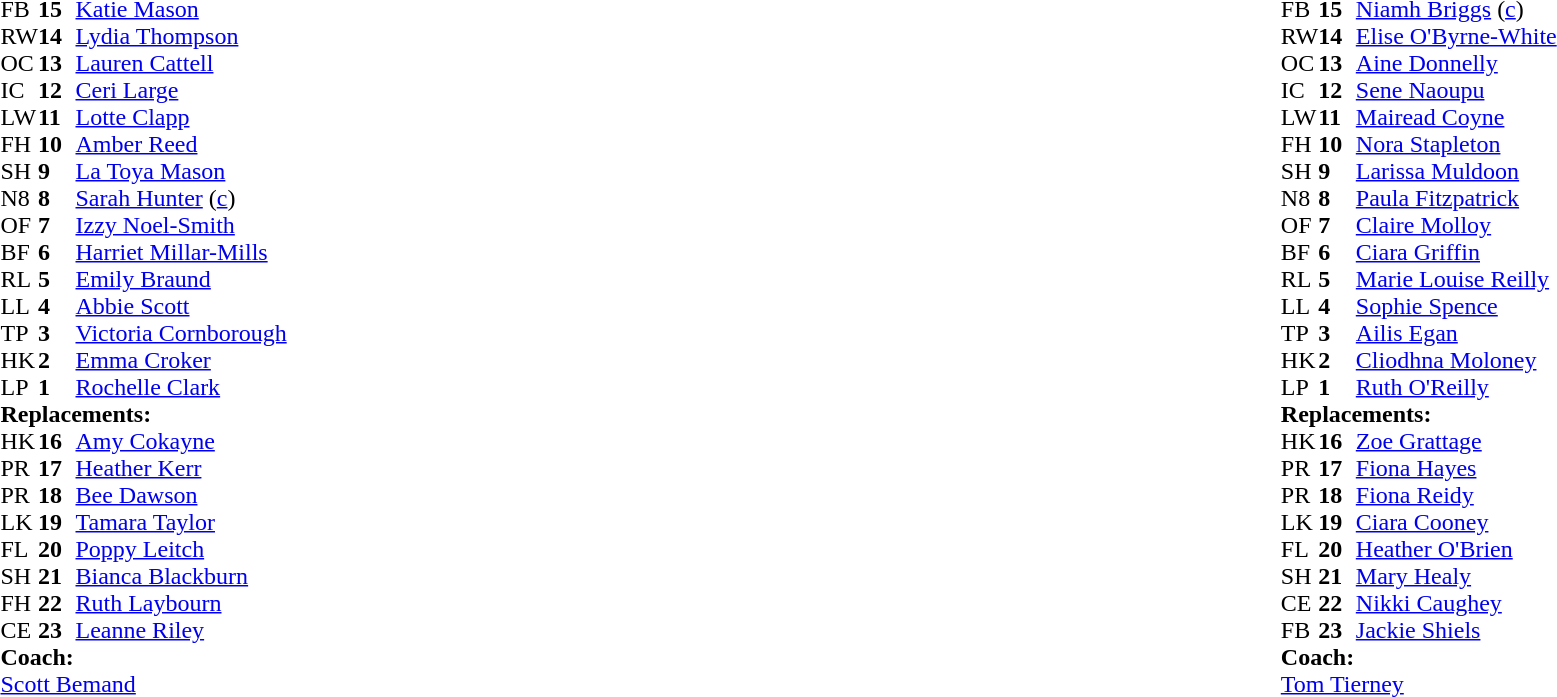<table style="width:100%">
<tr>
<td style="vertical-align:top; width:50%"><br><table cellspacing="0" cellpadding="0">
<tr>
<th width="25"></th>
<th width="25"></th>
</tr>
<tr>
<td>FB</td>
<td><strong>15</strong></td>
<td><a href='#'>Katie Mason</a></td>
</tr>
<tr>
<td>RW</td>
<td><strong>14</strong></td>
<td><a href='#'>Lydia Thompson</a></td>
<td></td>
<td></td>
</tr>
<tr>
<td>OC</td>
<td><strong>13</strong></td>
<td><a href='#'>Lauren Cattell</a></td>
</tr>
<tr>
<td>IC</td>
<td><strong>12</strong></td>
<td><a href='#'>Ceri Large</a></td>
</tr>
<tr>
<td>LW</td>
<td><strong>11</strong></td>
<td><a href='#'>Lotte Clapp</a></td>
</tr>
<tr>
<td>FH</td>
<td><strong>10</strong></td>
<td><a href='#'>Amber Reed</a></td>
</tr>
<tr>
<td>SH</td>
<td><strong>9</strong></td>
<td><a href='#'>La Toya Mason</a></td>
<td></td>
<td></td>
</tr>
<tr>
<td>N8</td>
<td><strong>8</strong></td>
<td><a href='#'>Sarah Hunter</a> (<a href='#'>c</a>)</td>
</tr>
<tr>
<td>OF</td>
<td><strong>7</strong></td>
<td><a href='#'>Izzy Noel-Smith</a></td>
<td></td>
<td></td>
</tr>
<tr>
<td>BF</td>
<td><strong>6</strong></td>
<td><a href='#'>Harriet Millar-Mills</a></td>
<td></td>
<td></td>
</tr>
<tr>
<td>RL</td>
<td><strong>5</strong></td>
<td><a href='#'>Emily Braund</a></td>
</tr>
<tr>
<td>LL</td>
<td><strong>4</strong></td>
<td><a href='#'>Abbie Scott</a></td>
</tr>
<tr>
<td>TP</td>
<td><strong>3</strong></td>
<td><a href='#'>Victoria Cornborough</a></td>
<td></td>
<td></td>
</tr>
<tr>
<td>HK</td>
<td><strong>2</strong></td>
<td><a href='#'>Emma Croker</a></td>
<td></td>
<td></td>
</tr>
<tr>
<td>LP</td>
<td><strong>1</strong></td>
<td><a href='#'>Rochelle Clark</a></td>
<td></td>
<td></td>
</tr>
<tr>
<td colspan=4><strong>Replacements:</strong></td>
</tr>
<tr>
<td>HK</td>
<td><strong>16</strong></td>
<td><a href='#'>Amy Cokayne</a></td>
<td></td>
<td></td>
</tr>
<tr>
<td>PR</td>
<td><strong>17</strong></td>
<td><a href='#'>Heather Kerr</a></td>
<td></td>
<td></td>
</tr>
<tr>
<td>PR</td>
<td><strong>18</strong></td>
<td><a href='#'>Bee Dawson</a></td>
<td></td>
<td></td>
</tr>
<tr>
<td>LK</td>
<td><strong>19</strong></td>
<td><a href='#'>Tamara Taylor</a></td>
<td></td>
<td></td>
</tr>
<tr>
<td>FL</td>
<td><strong>20</strong></td>
<td><a href='#'>Poppy Leitch</a></td>
<td></td>
<td></td>
</tr>
<tr>
<td>SH</td>
<td><strong>21</strong></td>
<td><a href='#'>Bianca Blackburn</a></td>
<td></td>
<td></td>
</tr>
<tr>
<td>FH</td>
<td><strong>22</strong></td>
<td><a href='#'>Ruth Laybourn</a></td>
<td></td>
<td></td>
</tr>
<tr>
<td>CE</td>
<td><strong>23</strong></td>
<td><a href='#'>Leanne Riley</a></td>
</tr>
<tr>
<td colspan="4"><strong>Coach:</strong></td>
</tr>
<tr>
<td colspan="4"> <a href='#'>Scott Bemand</a></td>
</tr>
</table>
</td>
<td style="vertical-align:top"></td>
<td style="vertical-align:top; width:50%"><br><table cellspacing="0" cellpadding="0" style="margin:auto">
<tr>
<th width="25"></th>
<th width="25"></th>
</tr>
<tr>
<td>FB</td>
<td><strong>15</strong></td>
<td><a href='#'>Niamh Briggs</a> (<a href='#'>c</a>)</td>
<td></td>
<td></td>
</tr>
<tr>
<td>RW</td>
<td><strong>14</strong></td>
<td><a href='#'>Elise O'Byrne-White</a></td>
</tr>
<tr>
<td>OC</td>
<td><strong>13</strong></td>
<td><a href='#'>Aine Donnelly</a></td>
<td></td>
</tr>
<tr>
<td>IC</td>
<td><strong>12</strong></td>
<td><a href='#'>Sene Naoupu</a></td>
</tr>
<tr>
<td>LW</td>
<td><strong>11</strong></td>
<td><a href='#'>Mairead Coyne</a></td>
</tr>
<tr>
<td>FH</td>
<td><strong>10</strong></td>
<td><a href='#'>Nora Stapleton</a></td>
<td></td>
<td></td>
</tr>
<tr>
<td>SH</td>
<td><strong>9</strong></td>
<td><a href='#'>Larissa Muldoon</a></td>
<td></td>
</tr>
<tr>
<td>N8</td>
<td><strong>8</strong></td>
<td><a href='#'>Paula Fitzpatrick</a></td>
<td></td>
</tr>
<tr>
<td>OF</td>
<td><strong>7</strong></td>
<td><a href='#'>Claire Molloy</a></td>
</tr>
<tr>
<td>BF</td>
<td><strong>6</strong></td>
<td><a href='#'>Ciara Griffin</a></td>
<td></td>
<td></td>
</tr>
<tr>
<td>RL</td>
<td><strong>5</strong></td>
<td><a href='#'>Marie Louise Reilly</a></td>
<td></td>
<td></td>
</tr>
<tr>
<td>LL</td>
<td><strong>4</strong></td>
<td><a href='#'>Sophie Spence</a></td>
</tr>
<tr>
<td>TP</td>
<td><strong>3</strong></td>
<td><a href='#'>Ailis Egan</a></td>
<td></td>
</tr>
<tr>
<td>HK</td>
<td><strong>2</strong></td>
<td><a href='#'>Cliodhna Moloney</a></td>
<td></td>
</tr>
<tr>
<td>LP</td>
<td><strong>1</strong></td>
<td><a href='#'>Ruth O'Reilly</a></td>
<td></td>
</tr>
<tr>
<td colspan=4><strong>Replacements:</strong></td>
</tr>
<tr>
<td>HK</td>
<td><strong>16</strong></td>
<td><a href='#'>Zoe Grattage</a></td>
<td></td>
</tr>
<tr>
<td>PR</td>
<td><strong>17</strong></td>
<td><a href='#'>Fiona Hayes</a></td>
<td></td>
</tr>
<tr>
<td>PR</td>
<td><strong>18</strong></td>
<td><a href='#'>Fiona Reidy</a></td>
<td></td>
</tr>
<tr>
<td>LK</td>
<td><strong>19</strong></td>
<td><a href='#'>Ciara Cooney</a></td>
<td></td>
<td></td>
</tr>
<tr>
<td>FL</td>
<td><strong>20</strong></td>
<td><a href='#'>Heather O'Brien</a></td>
<td></td>
<td></td>
</tr>
<tr>
<td>SH</td>
<td><strong>21</strong></td>
<td><a href='#'>Mary Healy</a></td>
<td></td>
</tr>
<tr>
<td>CE</td>
<td><strong>22</strong></td>
<td><a href='#'>Nikki Caughey</a></td>
<td></td>
<td></td>
</tr>
<tr>
<td>FB</td>
<td><strong>23</strong></td>
<td><a href='#'>Jackie Shiels</a></td>
<td></td>
<td></td>
</tr>
<tr>
<td colspan="4"><strong>Coach:</strong></td>
</tr>
<tr>
<td colspan="4"> <a href='#'>Tom Tierney</a></td>
</tr>
</table>
</td>
</tr>
</table>
